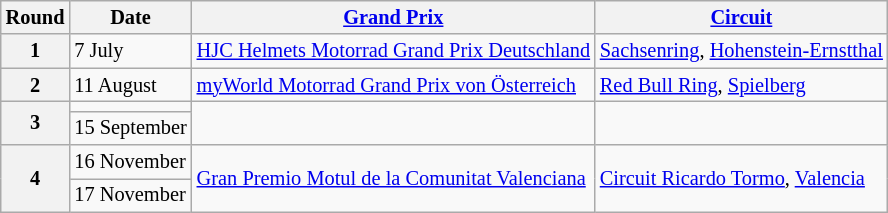<table class="wikitable" style="font-size: 85%;">
<tr>
<th>Round</th>
<th>Date</th>
<th><a href='#'>Grand Prix</a></th>
<th><a href='#'>Circuit</a></th>
</tr>
<tr>
<th>1</th>
<td>7 July</td>
<td> <a href='#'>HJC Helmets Motorrad Grand Prix Deutschland</a></td>
<td><a href='#'>Sachsenring</a>, <a href='#'>Hohenstein-Ernstthal</a></td>
</tr>
<tr>
<th>2</th>
<td>11 August</td>
<td> <a href='#'>myWorld Motorrad Grand Prix von Österreich</a></td>
<td><a href='#'>Red Bull Ring</a>, <a href='#'>Spielberg</a></td>
</tr>
<tr>
<th rowspan="2">3</th>
<td></td>
<td rowspan=2></td>
<td rowspan=2></td>
</tr>
<tr>
<td>15 September</td>
</tr>
<tr>
<th rowspan="2">4</th>
<td>16 November</td>
<td rowspan=2> <a href='#'>Gran Premio Motul de la Comunitat Valenciana</a></td>
<td rowspan=2><a href='#'>Circuit Ricardo Tormo</a>, <a href='#'>Valencia</a></td>
</tr>
<tr>
<td>17 November</td>
</tr>
</table>
